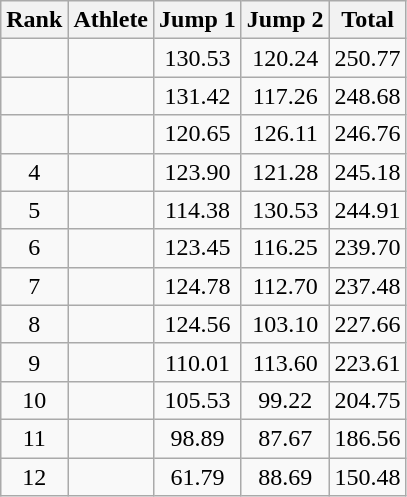<table class="wikitable sortable" style="text-align:center">
<tr>
<th>Rank</th>
<th>Athlete</th>
<th>Jump 1</th>
<th>Jump 2</th>
<th>Total</th>
</tr>
<tr>
<td></td>
<td align="left"></td>
<td>130.53</td>
<td>120.24</td>
<td>250.77</td>
</tr>
<tr>
<td></td>
<td align="left"></td>
<td>131.42</td>
<td>117.26</td>
<td>248.68</td>
</tr>
<tr>
<td></td>
<td align="left"></td>
<td>120.65</td>
<td>126.11</td>
<td>246.76</td>
</tr>
<tr>
<td>4</td>
<td align="left"></td>
<td>123.90</td>
<td>121.28</td>
<td>245.18</td>
</tr>
<tr>
<td>5</td>
<td align="left"></td>
<td>114.38</td>
<td>130.53</td>
<td>244.91</td>
</tr>
<tr>
<td>6</td>
<td align="left"></td>
<td>123.45</td>
<td>116.25</td>
<td>239.70</td>
</tr>
<tr>
<td>7</td>
<td align="left"></td>
<td>124.78</td>
<td>112.70</td>
<td>237.48</td>
</tr>
<tr>
<td>8</td>
<td align="left"></td>
<td>124.56</td>
<td>103.10</td>
<td>227.66</td>
</tr>
<tr>
<td>9</td>
<td align="left"></td>
<td>110.01</td>
<td>113.60</td>
<td>223.61</td>
</tr>
<tr>
<td>10</td>
<td align="left"></td>
<td>105.53</td>
<td>99.22</td>
<td>204.75</td>
</tr>
<tr>
<td>11</td>
<td align="left"></td>
<td>98.89</td>
<td>87.67</td>
<td>186.56</td>
</tr>
<tr>
<td>12</td>
<td align="left"></td>
<td>61.79</td>
<td>88.69</td>
<td>150.48</td>
</tr>
</table>
